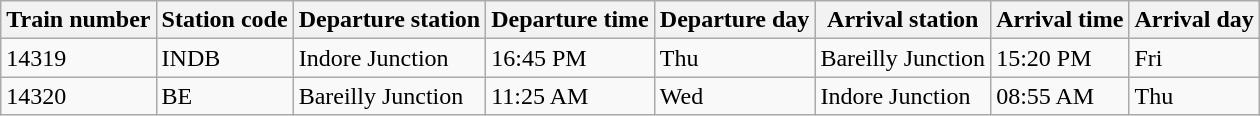<table class="wikitable">
<tr>
<th>Train number</th>
<th>Station code</th>
<th>Departure station</th>
<th>Departure time</th>
<th>Departure day</th>
<th>Arrival station</th>
<th>Arrival time</th>
<th>Arrival day</th>
</tr>
<tr>
<td>14319</td>
<td>INDB</td>
<td>Indore Junction</td>
<td>16:45 PM</td>
<td>Thu</td>
<td>Bareilly Junction</td>
<td>15:20 PM</td>
<td>Fri</td>
</tr>
<tr>
<td>14320</td>
<td>BE</td>
<td>Bareilly Junction</td>
<td>11:25 AM</td>
<td>Wed</td>
<td>Indore Junction</td>
<td>08:55 AM</td>
<td>Thu</td>
</tr>
</table>
